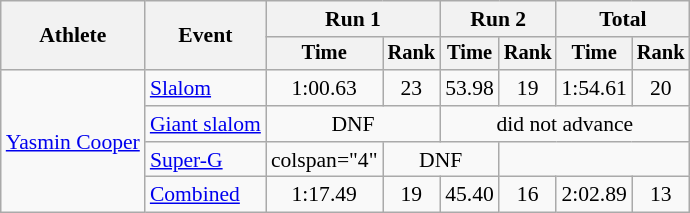<table class="wikitable" style="font-size:90%">
<tr>
<th rowspan=2>Athlete</th>
<th rowspan=2>Event</th>
<th colspan=2>Run 1</th>
<th colspan=2>Run 2</th>
<th colspan=2>Total</th>
</tr>
<tr style="font-size:95%">
<th>Time</th>
<th>Rank</th>
<th>Time</th>
<th>Rank</th>
<th>Time</th>
<th>Rank</th>
</tr>
<tr align=center>
<td align="left" rowspan="4"><a href='#'>Yasmin Cooper</a></td>
<td align="left"><a href='#'>Slalom</a></td>
<td>1:00.63</td>
<td>23</td>
<td>53.98</td>
<td>19</td>
<td>1:54.61</td>
<td>20</td>
</tr>
<tr align=center>
<td align="left"><a href='#'>Giant slalom</a></td>
<td colspan=2>DNF</td>
<td colspan=4>did not advance</td>
</tr>
<tr align=center>
<td align="left"><a href='#'>Super-G</a></td>
<td>colspan="4" </td>
<td colspan=2>DNF</td>
</tr>
<tr align=center>
<td align="left"><a href='#'>Combined</a></td>
<td>1:17.49</td>
<td>19</td>
<td>45.40</td>
<td>16</td>
<td>2:02.89</td>
<td>13</td>
</tr>
</table>
